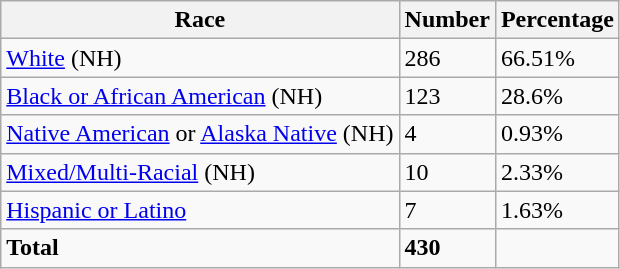<table class="wikitable">
<tr>
<th>Race</th>
<th>Number</th>
<th>Percentage</th>
</tr>
<tr>
<td><a href='#'>White</a> (NH)</td>
<td>286</td>
<td>66.51%</td>
</tr>
<tr>
<td><a href='#'>Black or African American</a> (NH)</td>
<td>123</td>
<td>28.6%</td>
</tr>
<tr>
<td><a href='#'>Native American</a> or <a href='#'>Alaska Native</a> (NH)</td>
<td>4</td>
<td>0.93%</td>
</tr>
<tr>
<td><a href='#'>Mixed/Multi-Racial</a> (NH)</td>
<td>10</td>
<td>2.33%</td>
</tr>
<tr>
<td><a href='#'>Hispanic or Latino</a></td>
<td>7</td>
<td>1.63%</td>
</tr>
<tr>
<td><strong>Total</strong></td>
<td><strong>430</strong></td>
<td></td>
</tr>
</table>
